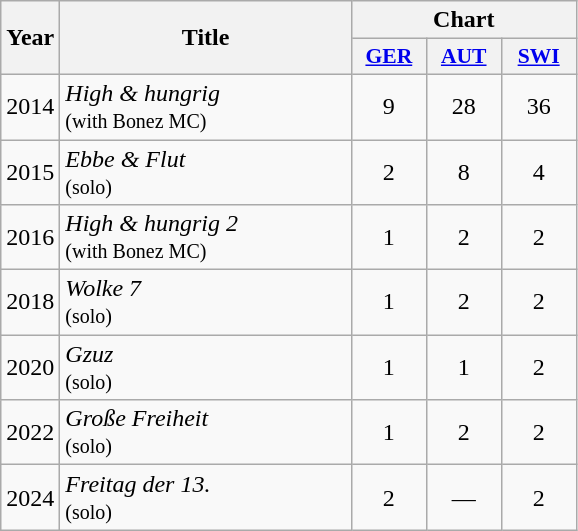<table class="wikitable">
<tr>
<th width="28" rowspan="2">Year</th>
<th width="187" rowspan="2">Title</th>
<th colspan="3">Chart</th>
</tr>
<tr>
<th scope="col" style="width:3em;font-size:90%;"><a href='#'>GER</a><br></th>
<th scope="col" style="width:3em;font-size:90%;"><a href='#'>AUT</a><br></th>
<th scope="col" style="width:3em;font-size:90%;"><a href='#'>SWI</a><br></th>
</tr>
<tr>
<td>2014</td>
<td><em>High & hungrig</em><br><small>(with Bonez MC)</small></td>
<td align="center">9</td>
<td align="center">28</td>
<td align="center">36</td>
</tr>
<tr>
<td>2015</td>
<td><em>Ebbe & Flut</em><br><small>(solo)</small></td>
<td align="center">2</td>
<td align="center">8</td>
<td align="center">4</td>
</tr>
<tr>
<td>2016</td>
<td><em>High & hungrig 2</em><br><small>(with Bonez MC)</small></td>
<td align="center">1</td>
<td align="center">2</td>
<td align="center">2</td>
</tr>
<tr>
<td>2018</td>
<td><em>Wolke 7</em><br><small>(solo)</small></td>
<td align="center">1</td>
<td align="center">2</td>
<td align="center">2</td>
</tr>
<tr>
<td>2020</td>
<td><em>Gzuz</em><br><small>(solo)</small></td>
<td align="center">1</td>
<td align="center">1</td>
<td align="center">2</td>
</tr>
<tr>
<td>2022</td>
<td><em>Große Freiheit</em><br><small>(solo)</small></td>
<td align="center">1</td>
<td align="center">2</td>
<td align="center">2</td>
</tr>
<tr>
<td>2024</td>
<td><em>Freitag der 13.</em><br><small>(solo)</small></td>
<td align="center">2</td>
<td align="center">—</td>
<td align="center">2</td>
</tr>
</table>
